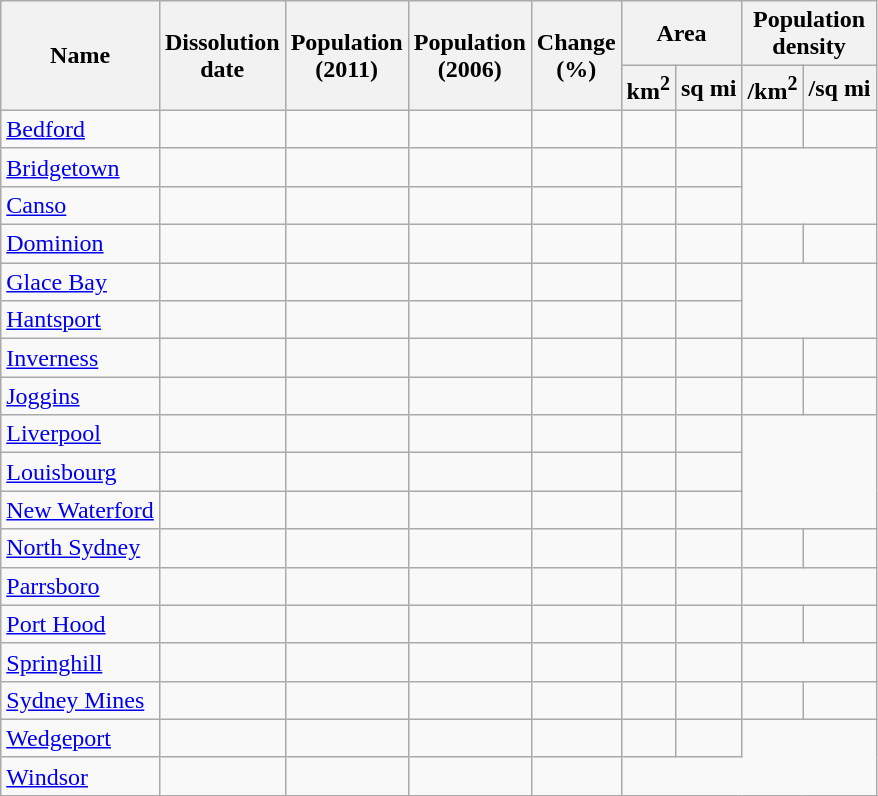<table class="wikitable sortable">
<tr>
<th rowspan=2>Name</th>
<th rowspan=2>Dissolution<br>date</th>
<th rowspan=2>Population<br>(2011)</th>
<th rowspan=2>Population<br>(2006)</th>
<th rowspan=2>Change<br>(%)</th>
<th colspan=2>Area</th>
<th colspan=2>Population<br>density</th>
</tr>
<tr>
<th>km<sup>2</sup></th>
<th>sq mi</th>
<th>/km<sup>2</sup></th>
<th>/sq mi</th>
</tr>
<tr>
<td><a href='#'>Bedford</a></td>
<td align=center></td>
<td align=right></td>
<td align=right></td>
<td align=right></td>
<td></td>
<td></td>
<td></td>
<td></td>
</tr>
<tr>
<td><a href='#'>Bridgetown</a></td>
<td align=center></td>
<td align=right></td>
<td align=right></td>
<td align=right></td>
<td></td>
<td></td>
</tr>
<tr>
<td><a href='#'>Canso</a></td>
<td align=center></td>
<td align=right></td>
<td align=right></td>
<td align=right></td>
<td></td>
<td></td>
</tr>
<tr>
<td><a href='#'>Dominion</a></td>
<td align=center></td>
<td align=right></td>
<td align=right></td>
<td align=right></td>
<td></td>
<td></td>
<td></td>
<td></td>
</tr>
<tr>
<td><a href='#'>Glace Bay</a></td>
<td align=center></td>
<td align=right></td>
<td align=right></td>
<td align=right></td>
<td></td>
<td></td>
</tr>
<tr>
<td><a href='#'>Hantsport</a></td>
<td align=center></td>
<td align=right></td>
<td align=right></td>
<td align=right></td>
<td></td>
<td></td>
</tr>
<tr>
<td><a href='#'>Inverness</a></td>
<td align=center></td>
<td align=right></td>
<td align=right></td>
<td align=right></td>
<td></td>
<td></td>
<td></td>
<td></td>
</tr>
<tr>
<td><a href='#'>Joggins</a></td>
<td align=center></td>
<td align=right></td>
<td align=right></td>
<td align=right></td>
<td></td>
<td></td>
<td></td>
<td></td>
</tr>
<tr>
<td><a href='#'>Liverpool</a></td>
<td align=center></td>
<td align=right></td>
<td align=right></td>
<td align=right></td>
<td></td>
<td></td>
</tr>
<tr>
<td><a href='#'>Louisbourg</a></td>
<td align=center></td>
<td align=right></td>
<td align=right></td>
<td align=right></td>
<td></td>
<td></td>
</tr>
<tr>
<td><a href='#'>New Waterford</a></td>
<td align=center></td>
<td align=right></td>
<td align=right></td>
<td align=right></td>
<td></td>
<td></td>
</tr>
<tr>
<td><a href='#'>North Sydney</a></td>
<td align=center></td>
<td align=right></td>
<td align=right></td>
<td align=right></td>
<td></td>
<td></td>
<td></td>
<td></td>
</tr>
<tr>
<td><a href='#'>Parrsboro</a></td>
<td align=center></td>
<td align=right></td>
<td align=right></td>
<td align=right></td>
<td></td>
<td></td>
</tr>
<tr>
<td><a href='#'>Port Hood</a></td>
<td align=center></td>
<td align=right></td>
<td align=right></td>
<td align=right></td>
<td></td>
<td></td>
<td></td>
<td></td>
</tr>
<tr>
<td><a href='#'>Springhill</a></td>
<td align=center></td>
<td align=right></td>
<td align=right></td>
<td align=right></td>
<td></td>
<td></td>
</tr>
<tr>
<td><a href='#'>Sydney Mines</a></td>
<td align=center></td>
<td align=right></td>
<td align=right></td>
<td align=right></td>
<td></td>
<td></td>
<td></td>
<td></td>
</tr>
<tr>
<td><a href='#'>Wedgeport</a></td>
<td align=center></td>
<td align=right></td>
<td align=right></td>
<td align=right></td>
<td></td>
<td></td>
</tr>
<tr>
<td><a href='#'>Windsor</a></td>
<td align=center></td>
<td></td>
<td></td>
<td></td>
</tr>
<tr>
</tr>
</table>
